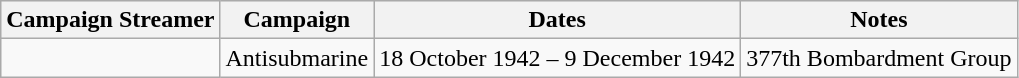<table class="wikitable">
<tr style="background:#efefef;">
<th>Campaign Streamer</th>
<th>Campaign</th>
<th>Dates</th>
<th>Notes</th>
</tr>
<tr>
<td></td>
<td>Antisubmarine</td>
<td>18 October 1942 – 9 December 1942</td>
<td>377th Bombardment Group</td>
</tr>
</table>
